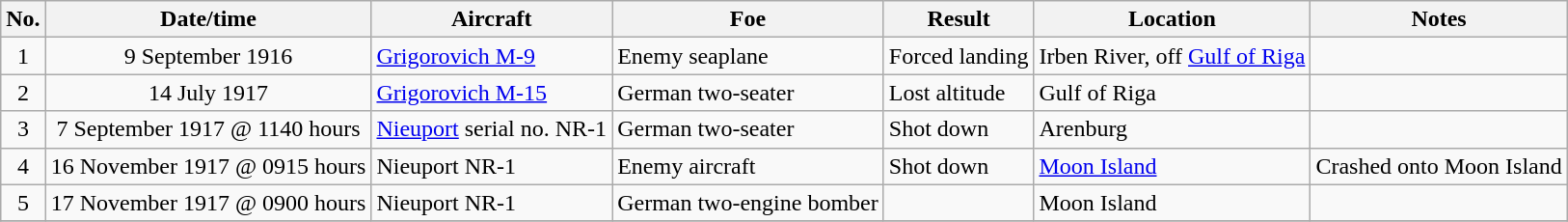<table class="wikitable" border="1" style="margin: 1em auto 1em auto">
<tr>
<th>No.</th>
<th>Date/time</th>
<th>Aircraft</th>
<th>Foe</th>
<th>Result</th>
<th>Location</th>
<th>Notes</th>
</tr>
<tr>
<td align="center">1</td>
<td align="center">9 September 1916</td>
<td><a href='#'>Grigorovich M-9</a></td>
<td>Enemy seaplane</td>
<td>Forced landing</td>
<td>Irben River, off <a href='#'>Gulf of Riga</a></td>
<td></td>
</tr>
<tr>
<td align="center">2</td>
<td align="center">14 July 1917</td>
<td><a href='#'>Grigorovich M-15</a></td>
<td>German two-seater</td>
<td>Lost altitude</td>
<td>Gulf of Riga</td>
<td></td>
</tr>
<tr>
<td align="center">3</td>
<td align="center">7 September 1917 @ 1140 hours</td>
<td><a href='#'>Nieuport</a> serial no. NR-1</td>
<td>German two-seater</td>
<td>Shot down</td>
<td>Arenburg</td>
<td></td>
</tr>
<tr>
<td align="center">4</td>
<td align="center">16 November 1917 @ 0915 hours</td>
<td>Nieuport NR-1</td>
<td>Enemy aircraft</td>
<td>Shot down</td>
<td><a href='#'>Moon Island</a></td>
<td>Crashed onto Moon Island</td>
</tr>
<tr>
<td align="center">5</td>
<td align="center">17 November 1917 @ 0900 hours</td>
<td>Nieuport NR-1</td>
<td>German two-engine bomber</td>
<td></td>
<td>Moon Island</td>
<td></td>
</tr>
<tr>
</tr>
</table>
